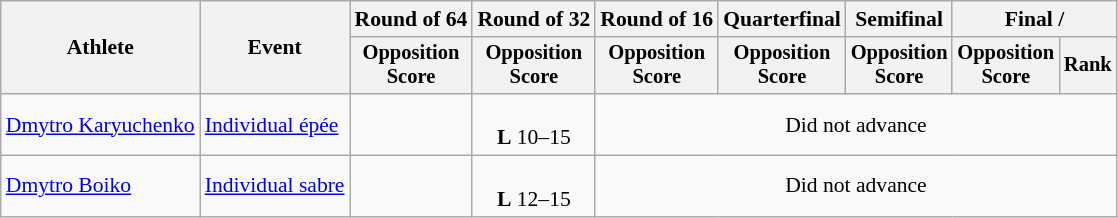<table class="wikitable" style="font-size:90%">
<tr>
<th rowspan="2">Athlete</th>
<th rowspan="2">Event</th>
<th>Round of 64</th>
<th>Round of 32</th>
<th>Round of 16</th>
<th>Quarterfinal</th>
<th>Semifinal</th>
<th colspan=2>Final / </th>
</tr>
<tr style="font-size:95%">
<th>Opposition <br> Score</th>
<th>Opposition <br> Score</th>
<th>Opposition <br> Score</th>
<th>Opposition <br> Score</th>
<th>Opposition <br> Score</th>
<th>Opposition <br> Score</th>
<th>Rank</th>
</tr>
<tr align=center>
<td align=left><a href='#'>Dmytro Karyuchenko</a></td>
<td align=left><a href='#'>Individual épée</a></td>
<td></td>
<td><br><strong>L</strong> 10–15</td>
<td colspan=5>Did not advance</td>
</tr>
<tr align=center>
<td align=left><a href='#'>Dmytro Boiko</a></td>
<td align=left><a href='#'>Individual sabre</a></td>
<td></td>
<td> <br><strong>L</strong> 12–15</td>
<td colspan=5>Did not advance</td>
</tr>
</table>
